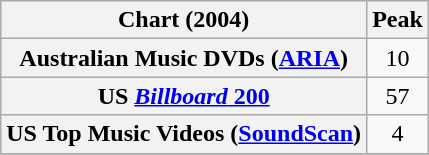<table class="wikitable sortable plainrowheaders" style="text-align:center">
<tr>
<th scope="col">Chart (2004)</th>
<th scope="col">Peak</th>
</tr>
<tr>
<th scope="row">Australian Music DVDs (<a href='#'>ARIA</a>)</th>
<td>10</td>
</tr>
<tr>
<th scope="row">US <a href='#'><em>Billboard</em> 200</a></th>
<td>57</td>
</tr>
<tr>
<th scope="row">US Top Music Videos (<a href='#'>SoundScan</a>)</th>
<td>4</td>
</tr>
<tr>
</tr>
</table>
